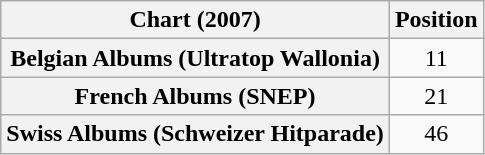<table class="wikitable sortable plainrowheaders" style="text-align:center">
<tr>
<th scope="col">Chart (2007)</th>
<th scope="col">Position</th>
</tr>
<tr>
<th scope="row">Belgian Albums (Ultratop Wallonia)</th>
<td>11</td>
</tr>
<tr>
<th scope="row">French Albums (SNEP)</th>
<td>21</td>
</tr>
<tr>
<th scope="row">Swiss Albums (Schweizer Hitparade)</th>
<td>46</td>
</tr>
</table>
